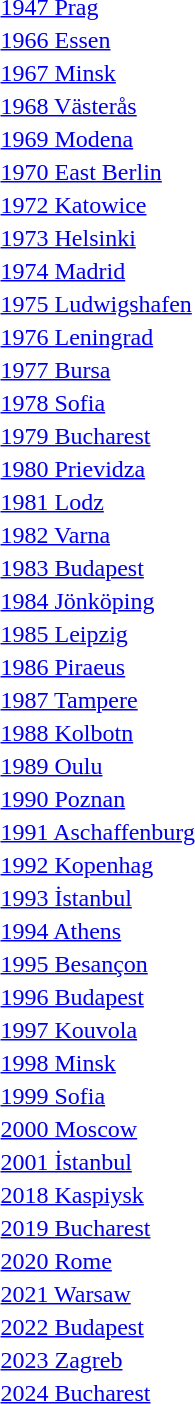<table>
<tr>
<td><a href='#'>1947 Prag</a></td>
<td></td>
<td></td>
<td></td>
</tr>
<tr>
<td><a href='#'>1966 Essen</a></td>
<td></td>
<td></td>
<td></td>
</tr>
<tr>
<td><a href='#'>1967 Minsk</a></td>
<td></td>
<td></td>
<td></td>
</tr>
<tr>
<td><a href='#'>1968 Västerås</a></td>
<td></td>
<td></td>
<td></td>
</tr>
<tr>
<td><a href='#'>1969 Modena</a></td>
<td></td>
<td></td>
<td></td>
</tr>
<tr>
<td><a href='#'>1970 East Berlin</a></td>
<td></td>
<td></td>
<td></td>
</tr>
<tr>
<td><a href='#'>1972 Katowice</a></td>
<td></td>
<td></td>
<td></td>
</tr>
<tr>
<td><a href='#'>1973 Helsinki</a></td>
<td></td>
<td></td>
<td></td>
</tr>
<tr>
<td><a href='#'>1974 Madrid</a></td>
<td></td>
<td></td>
<td></td>
</tr>
<tr>
<td><a href='#'>1975 Ludwigshafen</a></td>
<td></td>
<td></td>
<td></td>
</tr>
<tr>
<td><a href='#'>1976 Leningrad</a></td>
<td></td>
<td></td>
<td></td>
</tr>
<tr>
<td><a href='#'>1977 Bursa</a></td>
<td></td>
<td></td>
<td></td>
</tr>
<tr>
<td><a href='#'>1978 Sofia</a></td>
<td></td>
<td></td>
<td></td>
</tr>
<tr>
<td><a href='#'>1979 Bucharest</a></td>
<td></td>
<td></td>
<td></td>
</tr>
<tr>
<td><a href='#'>1980 Prievidza</a></td>
<td></td>
<td></td>
<td></td>
</tr>
<tr>
<td><a href='#'>1981 Lodz</a></td>
<td></td>
<td></td>
<td></td>
</tr>
<tr>
<td><a href='#'>1982 Varna</a></td>
<td></td>
<td></td>
<td></td>
</tr>
<tr>
<td><a href='#'>1983 Budapest</a></td>
<td></td>
<td></td>
<td></td>
</tr>
<tr>
<td><a href='#'>1984 Jönköping</a></td>
<td></td>
<td></td>
<td></td>
</tr>
<tr>
<td><a href='#'>1985 Leipzig</a></td>
<td></td>
<td></td>
<td></td>
</tr>
<tr>
<td><a href='#'>1986 Piraeus</a></td>
<td></td>
<td></td>
<td></td>
</tr>
<tr>
<td><a href='#'>1987 Tampere</a></td>
<td></td>
<td></td>
<td></td>
</tr>
<tr>
<td><a href='#'>1988 Kolbotn</a></td>
<td></td>
<td></td>
<td></td>
</tr>
<tr>
<td><a href='#'>1989 Oulu</a></td>
<td></td>
<td></td>
<td></td>
</tr>
<tr>
<td><a href='#'>1990 Poznan</a></td>
<td></td>
<td></td>
<td></td>
</tr>
<tr>
<td><a href='#'>1991 Aschaffenburg</a></td>
<td></td>
<td></td>
<td></td>
</tr>
<tr>
<td><a href='#'>1992 Kopenhag</a></td>
<td></td>
<td></td>
<td></td>
</tr>
<tr>
<td><a href='#'>1993 İstanbul</a></td>
<td></td>
<td></td>
<td></td>
</tr>
<tr>
<td><a href='#'>1994 Athens</a></td>
<td></td>
<td></td>
<td></td>
</tr>
<tr>
<td><a href='#'>1995 Besançon</a></td>
<td></td>
<td></td>
<td></td>
</tr>
<tr>
<td><a href='#'>1996 Budapest</a></td>
<td></td>
<td></td>
<td></td>
</tr>
<tr>
<td><a href='#'>1997 Kouvola</a></td>
<td></td>
<td></td>
<td></td>
</tr>
<tr>
<td><a href='#'>1998 Minsk</a></td>
<td></td>
<td></td>
<td></td>
</tr>
<tr>
<td><a href='#'>1999 Sofia</a></td>
<td></td>
<td></td>
<td></td>
</tr>
<tr>
<td><a href='#'>2000 Moscow</a></td>
<td></td>
<td></td>
<td></td>
</tr>
<tr>
<td><a href='#'>2001 İstanbul</a></td>
<td></td>
<td></td>
<td></td>
</tr>
<tr>
<td rowspan=2><a href='#'>2018 Kaspiysk</a></td>
<td rowspan=2></td>
<td rowspan=2></td>
<td></td>
</tr>
<tr>
<td></td>
</tr>
<tr>
<td rowspan=2><a href='#'>2019 Bucharest</a></td>
<td rowspan=2></td>
<td rowspan=2></td>
<td></td>
</tr>
<tr>
<td></td>
</tr>
<tr>
<td rowspan=2><a href='#'>2020 Rome</a></td>
<td rowspan=2></td>
<td rowspan=2></td>
<td></td>
</tr>
<tr>
<td></td>
</tr>
<tr>
<td rowspan=2><a href='#'>2021 Warsaw</a></td>
<td rowspan=2></td>
<td rowspan=2></td>
<td></td>
</tr>
<tr>
<td></td>
</tr>
<tr>
<td rowspan=2><a href='#'>2022 Budapest</a></td>
<td rowspan=2></td>
<td rowspan=2></td>
<td></td>
</tr>
<tr>
<td></td>
</tr>
<tr>
<td rowspan=2><a href='#'>2023 Zagreb</a></td>
<td rowspan=2></td>
<td rowspan=2></td>
<td></td>
</tr>
<tr>
<td></td>
</tr>
<tr>
<td rowspan=2><a href='#'>2024 Bucharest</a></td>
<td rowspan=2></td>
<td rowspan=2></td>
<td></td>
</tr>
<tr>
<td></td>
</tr>
</table>
